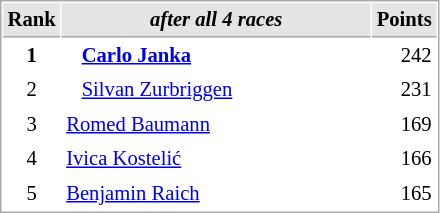<table cellspacing="1" cellpadding="3" style="border:1px solid #AAAAAA;font-size:86%">
<tr bgcolor="#E4E4E4">
<th style="border-bottom:1px solid #AAAAAA" width=10>Rank</th>
<th style="border-bottom:1px solid #AAAAAA" width=200><strong><em>after all 4 races</em></strong></th>
<th style="border-bottom:1px solid #AAAAAA" width=20>Points</th>
</tr>
<tr>
<td align="center"><strong>1</strong></td>
<td>   <strong><a href='#'>Carlo Janka</a> </strong></td>
<td align="right">242</td>
</tr>
<tr>
<td align="center">2</td>
<td>   <a href='#'>Silvan Zurbriggen</a></td>
<td align="right">231</td>
</tr>
<tr>
<td align="center">3</td>
<td> <a href='#'>Romed Baumann</a></td>
<td align="right">169</td>
</tr>
<tr>
<td align="center">4</td>
<td> <a href='#'>Ivica Kostelić</a></td>
<td align="right">166</td>
</tr>
<tr>
<td align="center">5</td>
<td> <a href='#'>Benjamin Raich</a></td>
<td align="right">165</td>
</tr>
</table>
